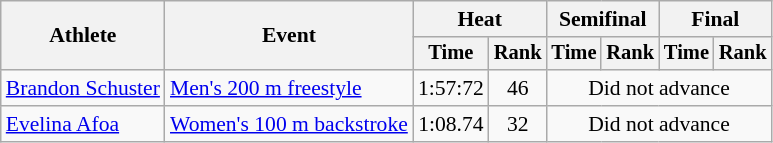<table class=wikitable style="font-size:90%">
<tr>
<th rowspan="2">Athlete</th>
<th rowspan="2">Event</th>
<th colspan="2">Heat</th>
<th colspan="2">Semifinal</th>
<th colspan="2">Final</th>
</tr>
<tr style="font-size:95%">
<th>Time</th>
<th>Rank</th>
<th>Time</th>
<th>Rank</th>
<th>Time</th>
<th>Rank</th>
</tr>
<tr align=center>
<td align=left><a href='#'>Brandon Schuster</a></td>
<td align=left><a href='#'>Men's 200 m freestyle</a></td>
<td>1:57:72</td>
<td>46</td>
<td colspan=4>Did not advance</td>
</tr>
<tr align=center>
<td align=left><a href='#'>Evelina Afoa</a></td>
<td align=left><a href='#'>Women's 100 m backstroke</a></td>
<td>1:08.74</td>
<td>32</td>
<td colspan=4>Did not advance</td>
</tr>
</table>
